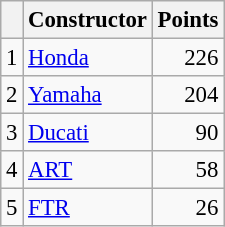<table class="wikitable" style="font-size: 95%;">
<tr>
<th></th>
<th>Constructor</th>
<th>Points</th>
</tr>
<tr>
<td align=center>1</td>
<td> <a href='#'>Honda</a></td>
<td align=right>226</td>
</tr>
<tr>
<td align=center>2</td>
<td> <a href='#'>Yamaha</a></td>
<td align=right>204</td>
</tr>
<tr>
<td align=center>3</td>
<td> <a href='#'>Ducati</a></td>
<td align=right>90</td>
</tr>
<tr>
<td align=center>4</td>
<td> <a href='#'>ART</a></td>
<td align=right>58</td>
</tr>
<tr>
<td align=center>5</td>
<td> <a href='#'>FTR</a></td>
<td align=right>26</td>
</tr>
</table>
